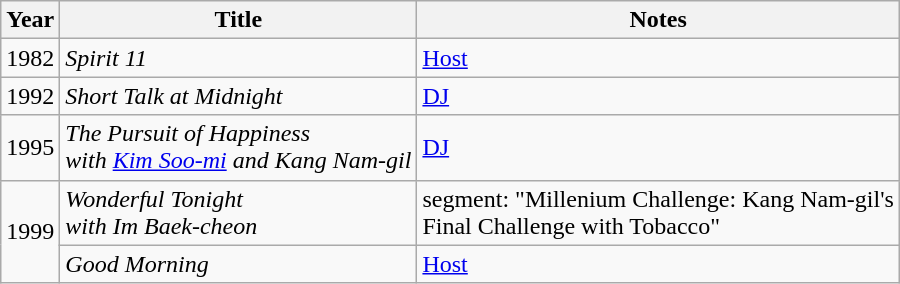<table class="wikitable">
<tr>
<th width=10>Year</th>
<th>Title</th>
<th>Notes</th>
</tr>
<tr>
<td>1982</td>
<td><em>Spirit 11</em></td>
<td><a href='#'>Host</a></td>
</tr>
<tr>
<td>1992</td>
<td><em>Short Talk at Midnight</em></td>
<td><a href='#'>DJ</a></td>
</tr>
<tr>
<td>1995</td>
<td><em>The Pursuit of Happiness <br> with <a href='#'>Kim Soo-mi</a> and Kang Nam-gil</em></td>
<td><a href='#'>DJ</a></td>
</tr>
<tr>
<td rowspan=2>1999</td>
<td><em>Wonderful Tonight <br> with Im Baek-cheon</em></td>
<td>segment: "Millenium Challenge: Kang Nam-gil's <br> Final Challenge with Tobacco"</td>
</tr>
<tr>
<td><em>Good Morning</em></td>
<td><a href='#'>Host</a></td>
</tr>
</table>
